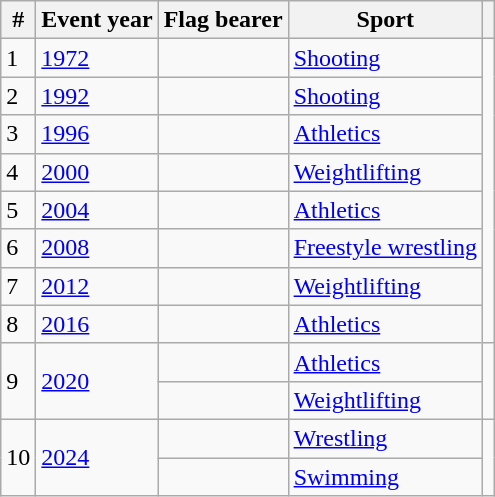<table class="wikitable sortable">
<tr>
<th>#</th>
<th>Event year</th>
<th>Flag bearer</th>
<th>Sport</th>
<th></th>
</tr>
<tr>
<td>1</td>
<td><a href='#'>1972</a></td>
<td></td>
<td><a href='#'>Shooting</a></td>
<td rowspan=8></td>
</tr>
<tr>
<td>2</td>
<td><a href='#'>1992</a></td>
<td></td>
<td><a href='#'>Shooting</a></td>
</tr>
<tr>
<td>3</td>
<td><a href='#'>1996</a></td>
<td></td>
<td><a href='#'>Athletics</a></td>
</tr>
<tr>
<td>4</td>
<td><a href='#'>2000</a></td>
<td></td>
<td><a href='#'>Weightlifting</a></td>
</tr>
<tr>
<td>5</td>
<td><a href='#'>2004</a></td>
<td></td>
<td><a href='#'>Athletics</a></td>
</tr>
<tr>
<td>6</td>
<td><a href='#'>2008</a></td>
<td></td>
<td><a href='#'>Freestyle wrestling</a></td>
</tr>
<tr>
<td>7</td>
<td><a href='#'>2012</a></td>
<td></td>
<td><a href='#'>Weightlifting</a></td>
</tr>
<tr>
<td>8</td>
<td><a href='#'>2016</a></td>
<td></td>
<td><a href='#'>Athletics</a></td>
</tr>
<tr>
<td rowspan=2>9</td>
<td rowspan=2><a href='#'>2020</a></td>
<td></td>
<td><a href='#'>Athletics</a></td>
<td rowspan=2></td>
</tr>
<tr>
<td></td>
<td><a href='#'>Weightlifting</a></td>
</tr>
<tr>
<td rowspan=2>10</td>
<td rowspan=2><a href='#'>2024</a></td>
<td></td>
<td><a href='#'>Wrestling</a></td>
<td rowspan=2></td>
</tr>
<tr>
<td></td>
<td><a href='#'>Swimming</a></td>
</tr>
</table>
